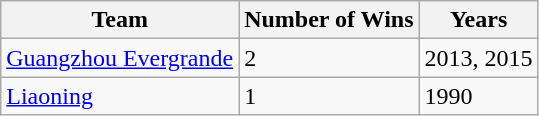<table class="wikitable">
<tr>
<th>Team</th>
<th>Number of Wins</th>
<th>Years</th>
</tr>
<tr>
<td><a href='#'>Guangzhou Evergrande</a></td>
<td>2</td>
<td>2013, 2015</td>
</tr>
<tr>
<td><a href='#'>Liaoning</a></td>
<td>1</td>
<td>1990</td>
</tr>
</table>
